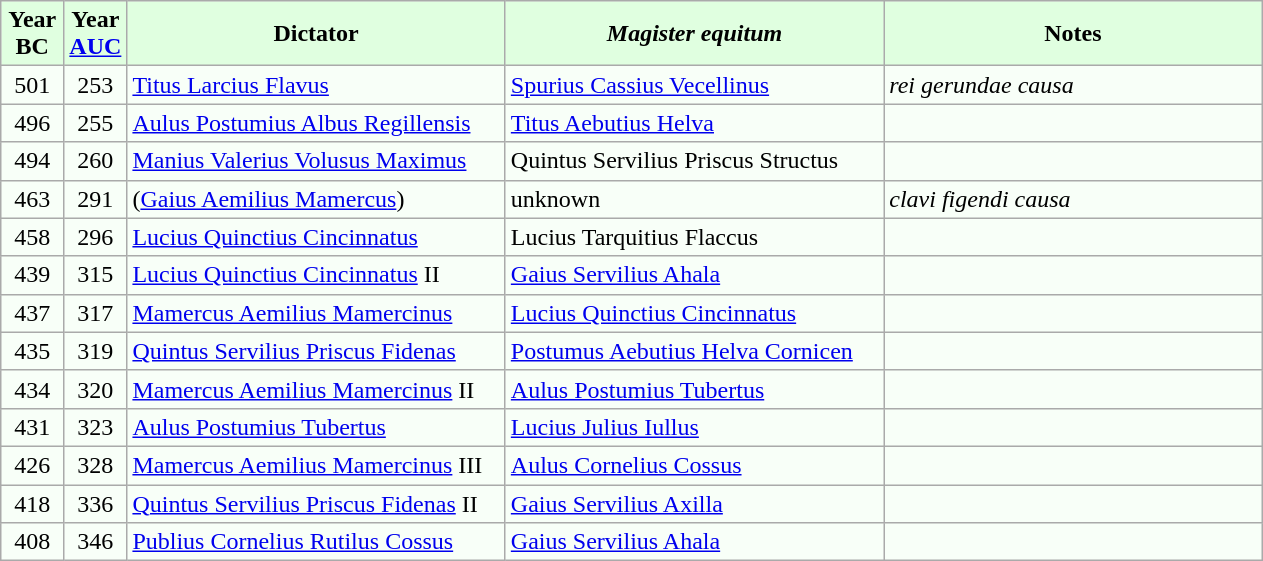<table class="wikitable" style="background:#F8FFF8">
<tr>
<th width=5% style="background:#E0FFE0">Year<br>BC</th>
<th width=5% style="background:#E0FFE0">Year<br><a href='#'>AUC</a></th>
<th width=30% style="background:#E0FFE0">Dictator</th>
<th width=30% style="background:#E0FFE0"><em>Magister equitum</em></th>
<th width=30% style="background:#E0FFE0">Notes</th>
</tr>
<tr>
<td style="text-align:center;">501</td>
<td style="text-align:center;">253</td>
<td><a href='#'>Titus Larcius Flavus</a></td>
<td><a href='#'>Spurius Cassius Vecellinus</a></td>
<td><em>rei gerundae causa</em></td>
</tr>
<tr>
<td style="text-align:center;">496</td>
<td style="text-align:center;">255</td>
<td><a href='#'>Aulus Postumius Albus Regillensis</a></td>
<td><a href='#'>Titus Aebutius Helva</a></td>
<td></td>
</tr>
<tr>
<td style="text-align:center;">494</td>
<td style="text-align:center;">260</td>
<td><a href='#'>Manius Valerius Volusus Maximus</a></td>
<td>Quintus Servilius Priscus Structus</td>
<td></td>
</tr>
<tr>
<td style="text-align:center;">463</td>
<td style="text-align:center;">291</td>
<td>(<a href='#'>Gaius Aemilius Mamercus</a>)</td>
<td>unknown</td>
<td><em>clavi figendi causa</em></td>
</tr>
<tr>
<td style="text-align:center;">458</td>
<td style="text-align:center;">296</td>
<td><a href='#'>Lucius Quinctius Cincinnatus</a></td>
<td>Lucius Tarquitius Flaccus</td>
<td></td>
</tr>
<tr>
<td style="text-align:center;">439</td>
<td style="text-align:center;">315</td>
<td><a href='#'>Lucius Quinctius Cincinnatus</a> II</td>
<td><a href='#'>Gaius Servilius Ahala</a></td>
<td></td>
</tr>
<tr>
<td style="text-align:center;">437</td>
<td style="text-align:center;">317</td>
<td><a href='#'>Mamercus Aemilius Mamercinus</a></td>
<td><a href='#'>Lucius Quinctius Cincinnatus</a></td>
<td></td>
</tr>
<tr>
<td style="text-align:center;">435</td>
<td style="text-align:center;">319</td>
<td><a href='#'>Quintus Servilius Priscus Fidenas</a></td>
<td><a href='#'>Postumus Aebutius Helva Cornicen</a></td>
<td></td>
</tr>
<tr>
<td style="text-align:center;">434</td>
<td style="text-align:center;">320</td>
<td><a href='#'>Mamercus Aemilius Mamercinus</a> II</td>
<td><a href='#'>Aulus Postumius Tubertus</a></td>
<td></td>
</tr>
<tr>
<td style="text-align:center;">431</td>
<td style="text-align:center;">323</td>
<td><a href='#'>Aulus Postumius Tubertus</a></td>
<td><a href='#'>Lucius Julius Iullus</a></td>
<td></td>
</tr>
<tr>
<td style="text-align:center;">426</td>
<td style="text-align:center;">328</td>
<td><a href='#'>Mamercus Aemilius Mamercinus</a> III</td>
<td><a href='#'>Aulus Cornelius Cossus</a></td>
<td></td>
</tr>
<tr>
<td style="text-align:center;">418</td>
<td style="text-align:center;">336</td>
<td><a href='#'>Quintus Servilius Priscus Fidenas</a> II</td>
<td><a href='#'>Gaius Servilius Axilla</a></td>
<td></td>
</tr>
<tr>
<td style="text-align:center;">408</td>
<td style="text-align:center;">346</td>
<td><a href='#'>Publius Cornelius Rutilus Cossus</a></td>
<td><a href='#'>Gaius Servilius Ahala</a></td>
<td></td>
</tr>
</table>
